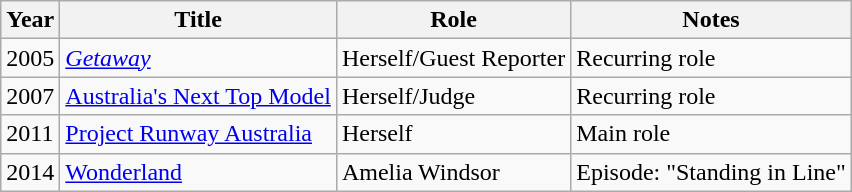<table class="wikitable sortable">
<tr>
<th>Year</th>
<th>Title</th>
<th>Role</th>
<th class="unsortable">Notes</th>
</tr>
<tr>
<td>2005</td>
<td><em><a href='#'>Getaway</a></td>
<td>Herself/Guest Reporter</td>
<td>Recurring role</td>
</tr>
<tr>
<td>2007</td>
<td></em><a href='#'>Australia's Next Top Model</a><em></td>
<td>Herself/Judge</td>
<td>Recurring role</td>
</tr>
<tr>
<td>2011</td>
<td></em><a href='#'>Project Runway Australia</a><em></td>
<td>Herself</td>
<td>Main role</td>
</tr>
<tr>
<td>2014</td>
<td></em><a href='#'>Wonderland</a><em></td>
<td>Amelia Windsor</td>
<td>Episode: "Standing in Line"</td>
</tr>
</table>
